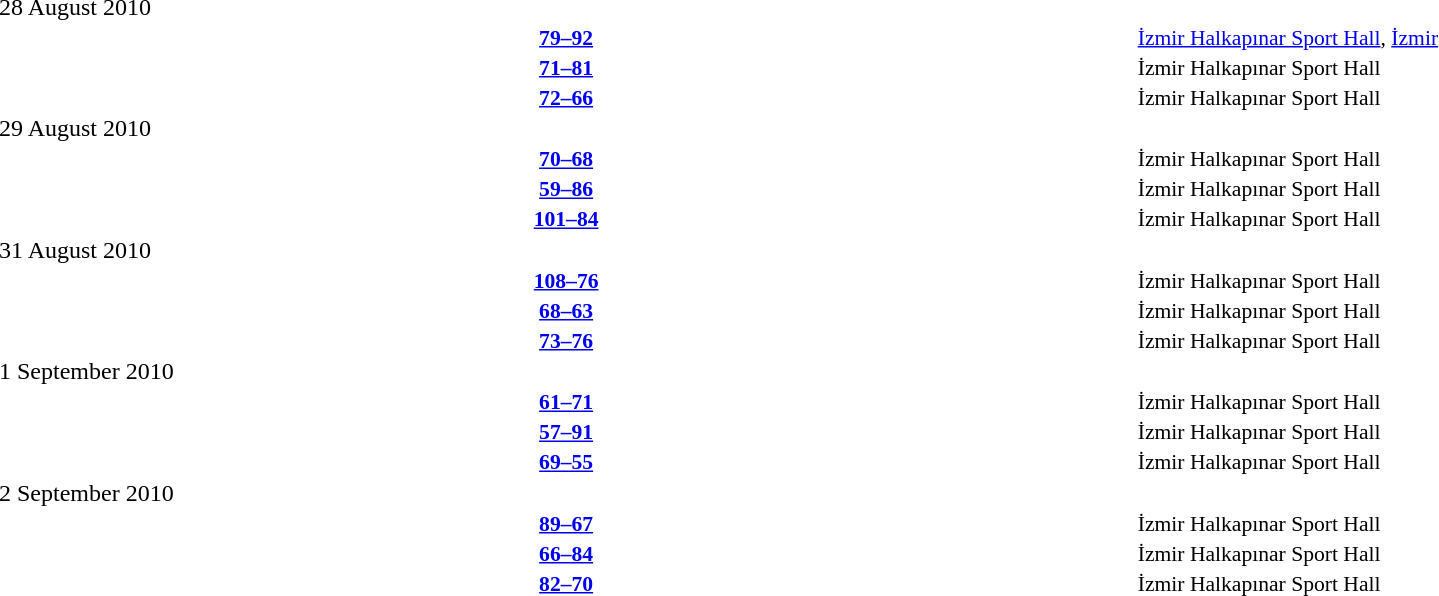<table style="width:100%;" cellspacing="1">
<tr>
<th width=25%></th>
<th width=2%></th>
<th width=6%></th>
<th width=2%></th>
<th width=25%></th>
</tr>
<tr>
<td>28 August 2010</td>
</tr>
<tr style=font-size:90%>
<td align=right><strong></strong></td>
<td></td>
<td align=center><strong><a href='#'>79–92</a></strong></td>
<td></td>
<td><strong></strong></td>
<td><a href='#'>İzmir Halkapınar Sport Hall</a>, <a href='#'>İzmir</a></td>
</tr>
<tr style=font-size:90%>
<td align=right><strong></strong></td>
<td></td>
<td align=center><strong><a href='#'>71–81</a></strong></td>
<td></td>
<td><strong></strong></td>
<td>İzmir Halkapınar Sport Hall</td>
</tr>
<tr style=font-size:90%>
<td align=right><strong></strong></td>
<td></td>
<td align=center><strong><a href='#'>72–66</a></strong></td>
<td></td>
<td><strong></strong></td>
<td>İzmir Halkapınar Sport Hall</td>
</tr>
<tr>
<td>29 August 2010</td>
</tr>
<tr style=font-size:90%>
<td align=right><strong></strong></td>
<td></td>
<td align=center><strong><a href='#'>70–68</a></strong></td>
<td></td>
<td><strong></strong></td>
<td>İzmir Halkapınar Sport Hall</td>
</tr>
<tr style=font-size:90%>
<td align=right><strong></strong></td>
<td></td>
<td align=center><strong><a href='#'>59–86</a></strong></td>
<td></td>
<td><strong></strong></td>
<td>İzmir Halkapınar Sport Hall</td>
</tr>
<tr style=font-size:90%>
<td align=right><strong></strong></td>
<td></td>
<td align=center><strong><a href='#'>101–84</a></strong></td>
<td></td>
<td><strong></strong></td>
<td>İzmir Halkapınar Sport Hall</td>
</tr>
<tr>
<td>31 August 2010</td>
</tr>
<tr style=font-size:90%>
<td align=right><strong></strong></td>
<td></td>
<td align=center><strong><a href='#'>108–76</a></strong></td>
<td></td>
<td><strong></strong></td>
<td>İzmir Halkapınar Sport Hall</td>
</tr>
<tr style=font-size:90%>
<td align=right><strong></strong></td>
<td></td>
<td align=center><strong><a href='#'>68–63</a></strong></td>
<td></td>
<td><strong></strong></td>
<td>İzmir Halkapınar Sport Hall</td>
</tr>
<tr style=font-size:90%>
<td align=right><strong></strong></td>
<td></td>
<td align=center><strong><a href='#'>73–76</a></strong></td>
<td></td>
<td><strong></strong></td>
<td>İzmir Halkapınar Sport Hall</td>
</tr>
<tr>
<td>1 September 2010</td>
</tr>
<tr style=font-size:90%>
<td align=right><strong></strong></td>
<td></td>
<td align=center><strong><a href='#'>61–71</a></strong></td>
<td></td>
<td><strong></strong></td>
<td>İzmir Halkapınar Sport Hall</td>
</tr>
<tr style=font-size:90%>
<td align=right><strong></strong></td>
<td></td>
<td align=center><strong><a href='#'>57–91</a></strong></td>
<td></td>
<td><strong></strong></td>
<td>İzmir Halkapınar Sport Hall</td>
</tr>
<tr style=font-size:90%>
<td align=right><strong></strong></td>
<td></td>
<td align=center><strong><a href='#'>69–55</a></strong></td>
<td></td>
<td><strong></strong></td>
<td>İzmir Halkapınar Sport Hall</td>
</tr>
<tr>
<td>2 September 2010</td>
</tr>
<tr style=font-size:90%>
<td align=right><strong></strong></td>
<td></td>
<td align=center><strong><a href='#'>89–67</a></strong></td>
<td></td>
<td><strong></strong></td>
<td>İzmir Halkapınar Sport Hall</td>
</tr>
<tr style=font-size:90%>
<td align=right><strong></strong></td>
<td></td>
<td align=center><strong><a href='#'>66–84</a></strong></td>
<td></td>
<td><strong></strong></td>
<td>İzmir Halkapınar Sport Hall</td>
</tr>
<tr style=font-size:90%>
<td align=right><strong></strong></td>
<td></td>
<td align=center><strong><a href='#'>82–70</a></strong></td>
<td></td>
<td><strong></strong></td>
<td>İzmir Halkapınar Sport Hall</td>
</tr>
</table>
